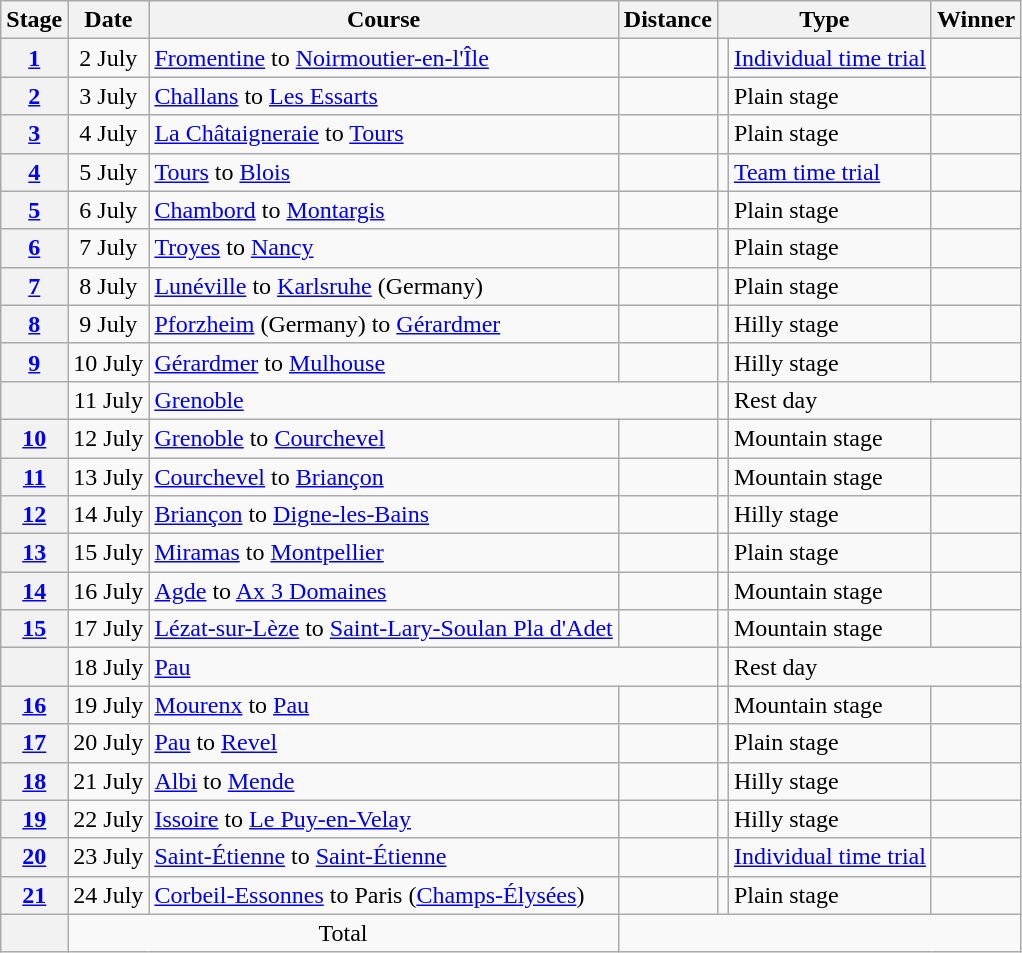<table class="wikitable">
<tr>
<th scope="col">Stage</th>
<th scope="col">Date</th>
<th scope="col">Course</th>
<th scope="col">Distance</th>
<th scope="col" colspan="2">Type</th>
<th scope="col">Winner</th>
</tr>
<tr>
<th scope="row"><a href='#'>1</a></th>
<td style="text-align:center;">2 July</td>
<td><a href='#'>Fromentine</a> to <a href='#'>Noirmoutier-en-l'Île</a></td>
<td style="text-align:center;"></td>
<td></td>
<td><a href='#'>Individual time trial</a></td>
<td><s></s></td>
</tr>
<tr>
<th scope="row"><a href='#'>2</a></th>
<td style="text-align:center;">3 July</td>
<td><a href='#'>Challans</a> to <a href='#'>Les Essarts</a></td>
<td style="text-align:center;"></td>
<td></td>
<td>Plain stage</td>
<td></td>
</tr>
<tr>
<th scope="row"><a href='#'>3</a></th>
<td style="text-align:center;">4 July</td>
<td><a href='#'>La Châtaigneraie</a> to <a href='#'>Tours</a></td>
<td style="text-align:center;"></td>
<td></td>
<td>Plain stage</td>
<td></td>
</tr>
<tr>
<th scope="row"><a href='#'>4</a></th>
<td style="text-align:center;">5 July</td>
<td><a href='#'>Tours</a> to <a href='#'>Blois</a></td>
<td style="text-align:center;"></td>
<td></td>
<td><a href='#'>Team time trial</a></td>
<td></td>
</tr>
<tr>
<th scope="row"><a href='#'>5</a></th>
<td style="text-align:center;">6 July</td>
<td><a href='#'>Chambord</a> to <a href='#'>Montargis</a></td>
<td style="text-align:center;"></td>
<td></td>
<td>Plain stage</td>
<td></td>
</tr>
<tr>
<th scope="row"><a href='#'>6</a></th>
<td style="text-align:center;">7 July</td>
<td><a href='#'>Troyes</a> to <a href='#'>Nancy</a></td>
<td style="text-align:center;"></td>
<td></td>
<td>Plain stage</td>
<td></td>
</tr>
<tr>
<th scope="row"><a href='#'>7</a></th>
<td style="text-align:center;">8 July</td>
<td><a href='#'>Lunéville</a> to <a href='#'>Karlsruhe</a> (Germany)</td>
<td style="text-align:center;"></td>
<td></td>
<td>Plain stage</td>
<td></td>
</tr>
<tr>
<th scope="row"><a href='#'>8</a></th>
<td style="text-align:center;">9 July</td>
<td><a href='#'>Pforzheim</a> (Germany) to <a href='#'>Gérardmer</a></td>
<td style="text-align:center;"></td>
<td></td>
<td>Hilly stage</td>
<td></td>
</tr>
<tr>
<th scope="row"><a href='#'>9</a></th>
<td style="text-align:center;">10 July</td>
<td><a href='#'>Gérardmer</a> to <a href='#'>Mulhouse</a></td>
<td style="text-align:center;"></td>
<td></td>
<td>Hilly stage</td>
<td></td>
</tr>
<tr>
<th scope="row"></th>
<td style="text-align:center;">11 July</td>
<td colspan="2"><a href='#'>Grenoble</a></td>
<td></td>
<td colspan="2">Rest day</td>
</tr>
<tr>
<th scope="row"><a href='#'>10</a></th>
<td style="text-align:center;">12 July</td>
<td><a href='#'>Grenoble</a> to <a href='#'>Courchevel</a></td>
<td style="text-align:center;"></td>
<td></td>
<td>Mountain stage</td>
<td></td>
</tr>
<tr>
<th scope="row"><a href='#'>11</a></th>
<td style="text-align:center;">13 July</td>
<td><a href='#'>Courchevel</a> to <a href='#'>Briançon</a></td>
<td style="text-align:center;"></td>
<td></td>
<td>Mountain stage</td>
<td></td>
</tr>
<tr>
<th scope="row"><a href='#'>12</a></th>
<td style="text-align:center;">14 July</td>
<td><a href='#'>Briançon</a> to <a href='#'>Digne-les-Bains</a></td>
<td style="text-align:center;"></td>
<td></td>
<td>Hilly stage</td>
<td></td>
</tr>
<tr>
<th scope="row"><a href='#'>13</a></th>
<td style="text-align:center;">15 July</td>
<td><a href='#'>Miramas</a> to <a href='#'>Montpellier</a></td>
<td style="text-align:center;"></td>
<td></td>
<td>Plain stage</td>
<td></td>
</tr>
<tr>
<th scope="row"><a href='#'>14</a></th>
<td style="text-align:center;">16 July</td>
<td><a href='#'>Agde</a> to <a href='#'>Ax 3 Domaines</a></td>
<td style="text-align:center;"></td>
<td></td>
<td>Mountain stage</td>
<td></td>
</tr>
<tr>
<th scope="row"><a href='#'>15</a></th>
<td style="text-align:center;">17 July</td>
<td><a href='#'>Lézat-sur-Lèze</a> to <a href='#'>Saint-Lary-Soulan Pla d'Adet</a></td>
<td style="text-align:center;"></td>
<td></td>
<td>Mountain stage</td>
<td><s></s></td>
</tr>
<tr>
<th scope="row"></th>
<td style="text-align:center;">18 July</td>
<td colspan="2"><a href='#'>Pau</a></td>
<td></td>
<td colspan="2">Rest day</td>
</tr>
<tr>
<th scope="row"><a href='#'>16</a></th>
<td style="text-align:center;">19 July</td>
<td><a href='#'>Mourenx</a> to <a href='#'>Pau</a></td>
<td style="text-align:center;"></td>
<td></td>
<td>Mountain stage</td>
<td></td>
</tr>
<tr>
<th scope="row"><a href='#'>17</a></th>
<td style="text-align:center;">20 July</td>
<td><a href='#'>Pau</a> to <a href='#'>Revel</a></td>
<td style="text-align:center;"></td>
<td></td>
<td>Plain stage</td>
<td></td>
</tr>
<tr>
<th scope="row"><a href='#'>18</a></th>
<td style="text-align:center;">21 July</td>
<td><a href='#'>Albi</a> to <a href='#'>Mende</a></td>
<td style="text-align:center;"></td>
<td></td>
<td>Hilly stage</td>
<td></td>
</tr>
<tr>
<th scope="row"><a href='#'>19</a></th>
<td style="text-align:center;">22 July</td>
<td><a href='#'>Issoire</a> to <a href='#'>Le Puy-en-Velay</a></td>
<td style="text-align:center;"></td>
<td></td>
<td>Hilly stage</td>
<td></td>
</tr>
<tr>
<th scope="row"><a href='#'>20</a></th>
<td style="text-align:center;">23 July</td>
<td><a href='#'>Saint-Étienne</a> to <a href='#'>Saint-Étienne</a></td>
<td style="text-align:center;"></td>
<td></td>
<td><a href='#'>Individual time trial</a></td>
<td><s></td>
</tr>
<tr>
<th scope="row"><a href='#'>21</a></th>
<td style="text-align:center;">24 July</td>
<td><a href='#'>Corbeil-Essonnes</a> to Paris (<a href='#'>Champs-Élysées</a>)</td>
<td style="text-align:center;"></td>
<td></td>
<td>Plain stage</td>
<td></td>
</tr>
<tr>
<th scope="row"></th>
<td colspan="2" style="text-align:center">Total</td>
<td colspan="4" style="text-align:center"></td>
</tr>
</table>
